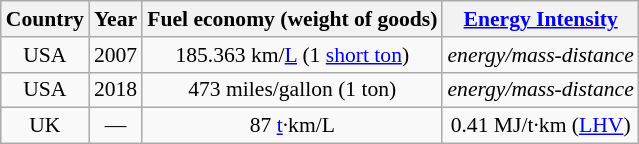<table class="sortable wikitable" style="font-size: 90%; text-align: center;">
<tr>
<th>Country</th>
<th>Year</th>
<th>Fuel economy (weight of goods)</th>
<th><a href='#'>Energy Intensity</a></th>
</tr>
<tr>
<td>USA</td>
<td>2007</td>
<td>185.363 km/<a href='#'>L</a> (1 <a href='#'>short ton</a>)</td>
<td><em>energy/mass-distance</em></td>
</tr>
<tr>
<td>USA</td>
<td>2018</td>
<td>473 miles/gallon (1 ton)</td>
<td><em>energy/mass-distance</em></td>
</tr>
<tr>
<td>UK</td>
<td>—</td>
<td>87 <a href='#'>t</a>·km/L</td>
<td>0.41 MJ/t·km (<a href='#'>LHV</a>)</td>
</tr>
</table>
